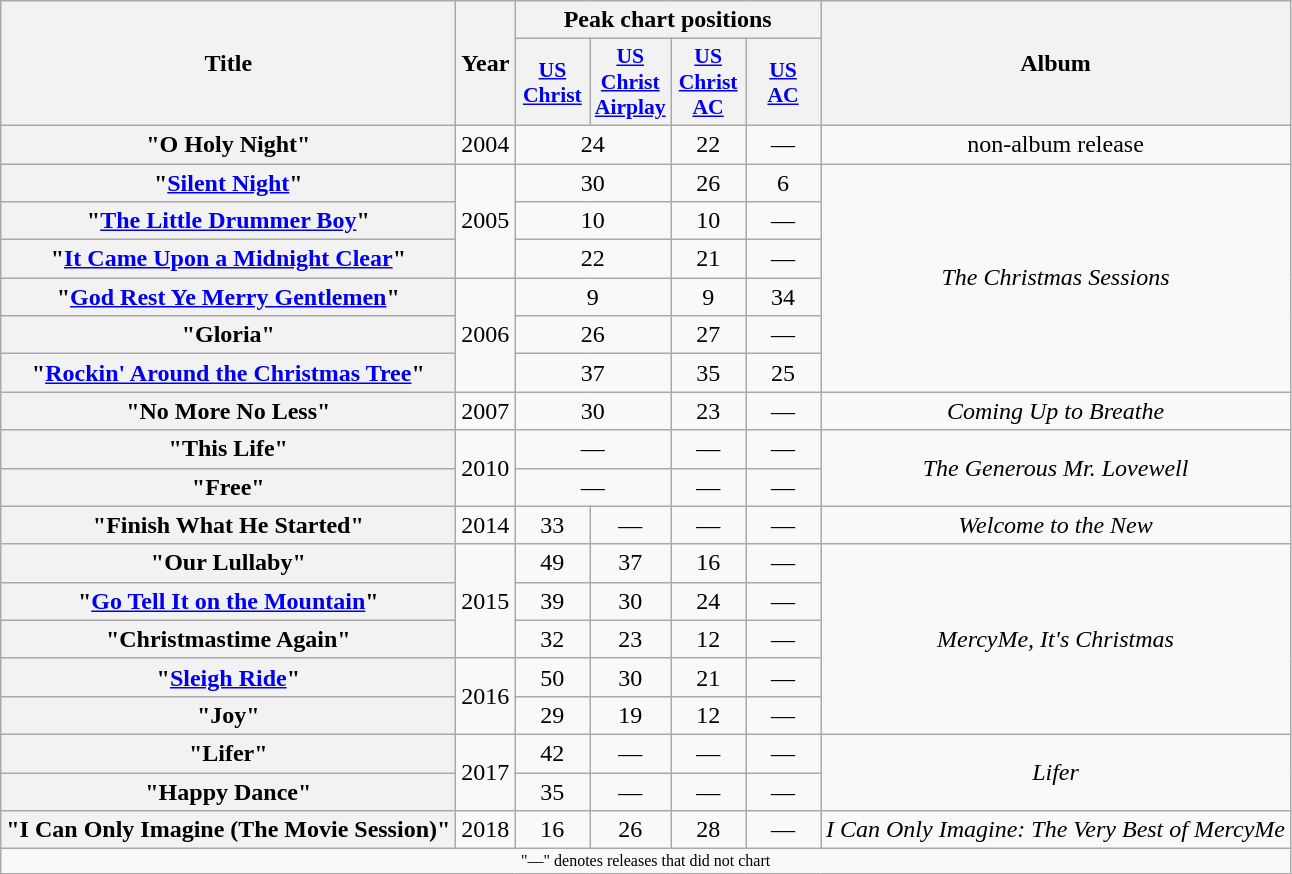<table class="wikitable plainrowheaders" style="text-align:center;">
<tr>
<th scope="col" rowspan="2">Title</th>
<th scope="col" rowspan="2">Year</th>
<th scope="col" colspan="4">Peak chart positions</th>
<th scope="col" rowspan="2">Album</th>
</tr>
<tr>
<th style="width:3em; font-size:90%"><a href='#'>US<br>Christ</a><br></th>
<th style="width:3em; font-size:90%"><a href='#'>US<br>Christ<br>Airplay</a><br></th>
<th style="width:3em; font-size:90%"><a href='#'>US<br>Christ<br>AC</a><br></th>
<th style="width:3em; font-size:90%"><a href='#'>US<br>AC</a><br></th>
</tr>
<tr>
<th scope="row">"O Holy Night"</th>
<td>2004</td>
<td colspan="2">24</td>
<td>22</td>
<td>—</td>
<td align="center">non-album release</td>
</tr>
<tr>
<th scope="row">"<a href='#'>Silent Night</a>"</th>
<td rowspan="3">2005</td>
<td colspan="2">30</td>
<td>26</td>
<td>6</td>
<td rowspan="6"><em>The Christmas Sessions</em></td>
</tr>
<tr>
<th scope="row">"<a href='#'>The Little Drummer Boy</a>"</th>
<td colspan="2">10</td>
<td>10</td>
<td>—</td>
</tr>
<tr>
<th scope="row">"<a href='#'>It Came Upon a Midnight Clear</a>"</th>
<td colspan="2">22</td>
<td>21</td>
<td>—</td>
</tr>
<tr>
<th scope="row">"<a href='#'>God Rest Ye Merry Gentlemen</a>"</th>
<td rowspan="3">2006</td>
<td colspan="2">9</td>
<td>9</td>
<td>34</td>
</tr>
<tr>
<th scope="row">"Gloria"</th>
<td colspan="2">26</td>
<td>27</td>
<td>—</td>
</tr>
<tr>
<th scope="row">"<a href='#'>Rockin' Around the Christmas Tree</a>"</th>
<td colspan="2">37</td>
<td>35</td>
<td>25</td>
</tr>
<tr>
<th scope="row">"No More No Less"</th>
<td>2007</td>
<td colspan="2">30</td>
<td>23</td>
<td>—</td>
<td><em>Coming Up to Breathe</em></td>
</tr>
<tr>
<th scope="row">"This Life"</th>
<td rowspan="2">2010</td>
<td colspan="2">—</td>
<td>—</td>
<td>—</td>
<td rowspan="2"><em>The Generous Mr. Lovewell</em></td>
</tr>
<tr>
<th scope="row">"Free"</th>
<td colspan="2">—</td>
<td>—</td>
<td>—</td>
</tr>
<tr>
<th scope="row">"Finish What He Started"</th>
<td>2014</td>
<td>33</td>
<td>—</td>
<td>—</td>
<td>—</td>
<td><em>Welcome to the New</em></td>
</tr>
<tr>
<th scope="row">"Our Lullaby"</th>
<td rowspan="3">2015</td>
<td>49</td>
<td>37</td>
<td>16</td>
<td>—</td>
<td rowspan="5"><em>MercyMe, It's Christmas</em></td>
</tr>
<tr>
<th scope="row">"<a href='#'>Go Tell It on the Mountain</a>"</th>
<td>39</td>
<td>30</td>
<td>24</td>
<td>—</td>
</tr>
<tr>
<th scope="row">"Christmastime Again"</th>
<td>32</td>
<td>23</td>
<td>12</td>
<td>—</td>
</tr>
<tr>
<th scope="row">"<a href='#'>Sleigh Ride</a>"</th>
<td rowspan="2">2016</td>
<td>50</td>
<td>30</td>
<td>21</td>
<td>—</td>
</tr>
<tr>
<th scope="row">"Joy"</th>
<td>29</td>
<td>19</td>
<td>12</td>
<td>—</td>
</tr>
<tr>
<th scope="row">"Lifer"</th>
<td rowspan="2">2017</td>
<td>42</td>
<td>—</td>
<td>—</td>
<td>—</td>
<td rowspan="2"><em>Lifer</em></td>
</tr>
<tr>
<th scope="row">"Happy Dance"</th>
<td>35</td>
<td>—</td>
<td>—</td>
<td>—</td>
</tr>
<tr>
<th scope="row">"I Can Only Imagine (The Movie Session)"</th>
<td>2018</td>
<td>16</td>
<td>26</td>
<td>28</td>
<td>—</td>
<td><em>I Can Only Imagine: The Very Best of MercyMe</em></td>
</tr>
<tr>
<td colspan="10" style="font-size:8pt">"—" denotes releases that did not chart</td>
</tr>
</table>
